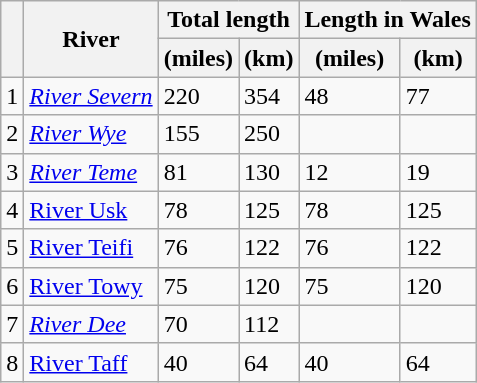<table class="wikitable sortable">
<tr>
<th rowspan=2></th>
<th rowspan=2>River</th>
<th colspan=2>Total length</th>
<th colspan=2>Length in Wales</th>
</tr>
<tr>
<th>(miles)</th>
<th>(km)</th>
<th>(miles)</th>
<th>(km)</th>
</tr>
<tr>
<td>1</td>
<td><em><a href='#'>River Severn</a></em></td>
<td>220</td>
<td>354</td>
<td>48</td>
<td>77</td>
</tr>
<tr>
<td>2</td>
<td><em><a href='#'>River Wye</a></em></td>
<td>155</td>
<td>250</td>
<td></td>
<td></td>
</tr>
<tr>
<td>3</td>
<td><em><a href='#'>River Teme</a></em></td>
<td>81</td>
<td>130</td>
<td>12</td>
<td>19</td>
</tr>
<tr>
<td>4</td>
<td><a href='#'>River Usk</a></td>
<td>78</td>
<td>125</td>
<td>78</td>
<td>125</td>
</tr>
<tr>
<td>5</td>
<td><a href='#'>River Teifi</a></td>
<td>76</td>
<td>122</td>
<td>76</td>
<td>122</td>
</tr>
<tr>
<td>6</td>
<td><a href='#'>River Towy</a></td>
<td>75</td>
<td>120</td>
<td>75</td>
<td>120</td>
</tr>
<tr>
<td>7</td>
<td><em><a href='#'>River Dee</a></em></td>
<td>70</td>
<td>112</td>
<td></td>
<td></td>
</tr>
<tr>
<td>8</td>
<td><a href='#'>River Taff</a></td>
<td>40</td>
<td>64</td>
<td>40</td>
<td>64</td>
</tr>
</table>
